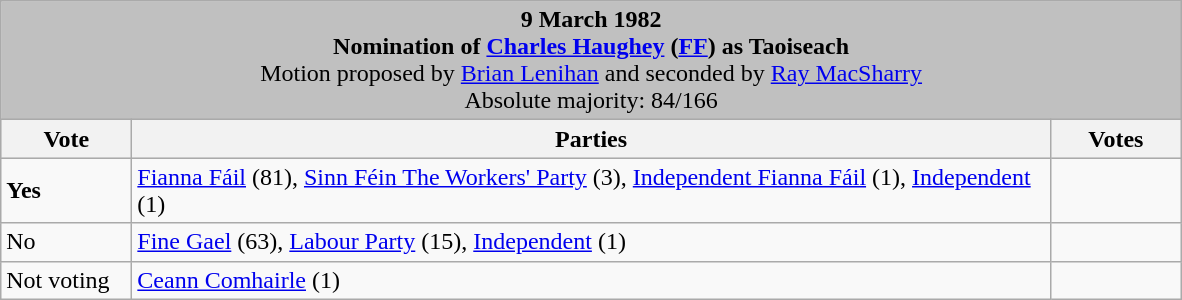<table class="wikitable">
<tr>
<td colspan="3" bgcolor="#C0C0C0" align="center"><strong>9 March 1982<br>Nomination of <a href='#'>Charles Haughey</a> (<a href='#'>FF</a>) as Taoiseach</strong><br>Motion proposed by <a href='#'>Brian Lenihan</a> and seconded by <a href='#'>Ray MacSharry</a><br>Absolute majority: 84/166</td>
</tr>
<tr bgcolor="#D8D8D8">
<th width=80px>Vote</th>
<th width=605px>Parties</th>
<th width=80px>Votes</th>
</tr>
<tr>
<td> <strong>Yes</strong></td>
<td><a href='#'>Fianna Fáil</a> (81), <a href='#'>Sinn Féin The Workers' Party</a> (3), <a href='#'>Independent Fianna Fáil</a> (1), <a href='#'>Independent</a> (1)</td>
<td></td>
</tr>
<tr>
<td>No</td>
<td><a href='#'>Fine Gael</a> (63), <a href='#'>Labour Party</a> (15), <a href='#'>Independent</a> (1)</td>
<td></td>
</tr>
<tr>
<td>Not voting</td>
<td><a href='#'>Ceann Comhairle</a> (1)</td>
<td></td>
</tr>
</table>
